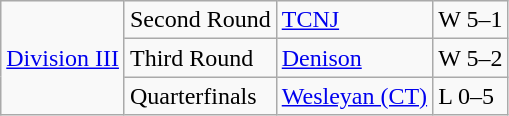<table class="wikitable">
<tr>
<td rowspan="5"><a href='#'>Division III</a></td>
<td>Second Round</td>
<td><a href='#'>TCNJ</a></td>
<td>W 5–1</td>
</tr>
<tr>
<td>Third Round</td>
<td><a href='#'>Denison</a></td>
<td>W 5–2</td>
</tr>
<tr>
<td>Quarterfinals</td>
<td><a href='#'>Wesleyan (CT)</a></td>
<td>L 0–5</td>
</tr>
</table>
